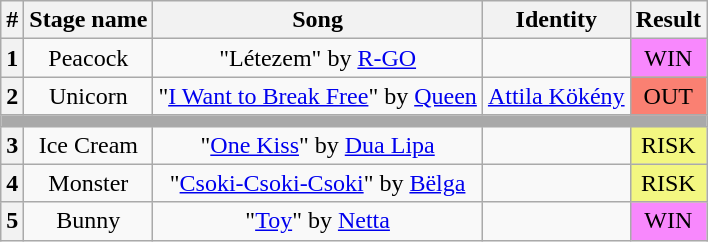<table class="wikitable plainrowheaders" style="text-align: center">
<tr>
<th>#</th>
<th>Stage name</th>
<th>Song</th>
<th>Identity</th>
<th>Result</th>
</tr>
<tr>
<th>1</th>
<td>Peacock</td>
<td>"Létezem" by <a href='#'>R-GO</a></td>
<td></td>
<td bgcolor="F888FD">WIN</td>
</tr>
<tr>
<th>2</th>
<td>Unicorn</td>
<td>"<a href='#'>I Want to Break Free</a>" by <a href='#'>Queen</a></td>
<td><a href='#'>Attila Kökény</a></td>
<td bgcolor="salmon">OUT</td>
</tr>
<tr>
<th colspan="5" style="background:darkgrey"></th>
</tr>
<tr>
<th>3</th>
<td>Ice Cream</td>
<td>"<a href='#'>One Kiss</a>" by <a href='#'>Dua Lipa</a></td>
<td></td>
<td bgcolor="F3F781">RISK</td>
</tr>
<tr>
<th>4</th>
<td>Monster</td>
<td>"<a href='#'>Csoki-Csoki-Csoki</a>" by <a href='#'>Bëlga</a></td>
<td></td>
<td bgcolor="F3F781">RISK</td>
</tr>
<tr>
<th>5</th>
<td>Bunny</td>
<td>"<a href='#'>Toy</a>" by <a href='#'>Netta</a></td>
<td></td>
<td bgcolor="F888FD">WIN</td>
</tr>
</table>
